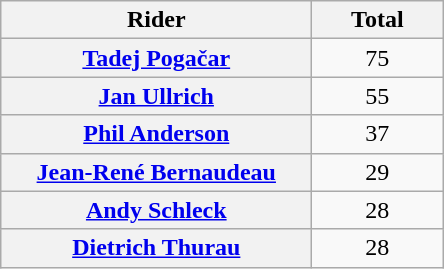<table class="sortable plainrowheaders wikitable">
<tr>
<th scope=col>Rider</th>
<th scope=col>Total</th>
</tr>
<tr>
<th scope=row width=200px> <a href='#'>Tadej Pogačar</a></th>
<td align=center width=80px>75</td>
</tr>
<tr>
<th scope=row> <a href='#'>Jan Ullrich</a></th>
<td align=center>55</td>
</tr>
<tr>
<th scope=row> <a href='#'>Phil Anderson</a></th>
<td align=center>37</td>
</tr>
<tr>
<th scope=row> <a href='#'>Jean-René Bernaudeau</a></th>
<td align=center>29</td>
</tr>
<tr>
<th scope=row> <a href='#'>Andy Schleck</a></th>
<td align=center>28</td>
</tr>
<tr>
<th scope=row> <a href='#'>Dietrich Thurau</a></th>
<td align=center>28</td>
</tr>
</table>
